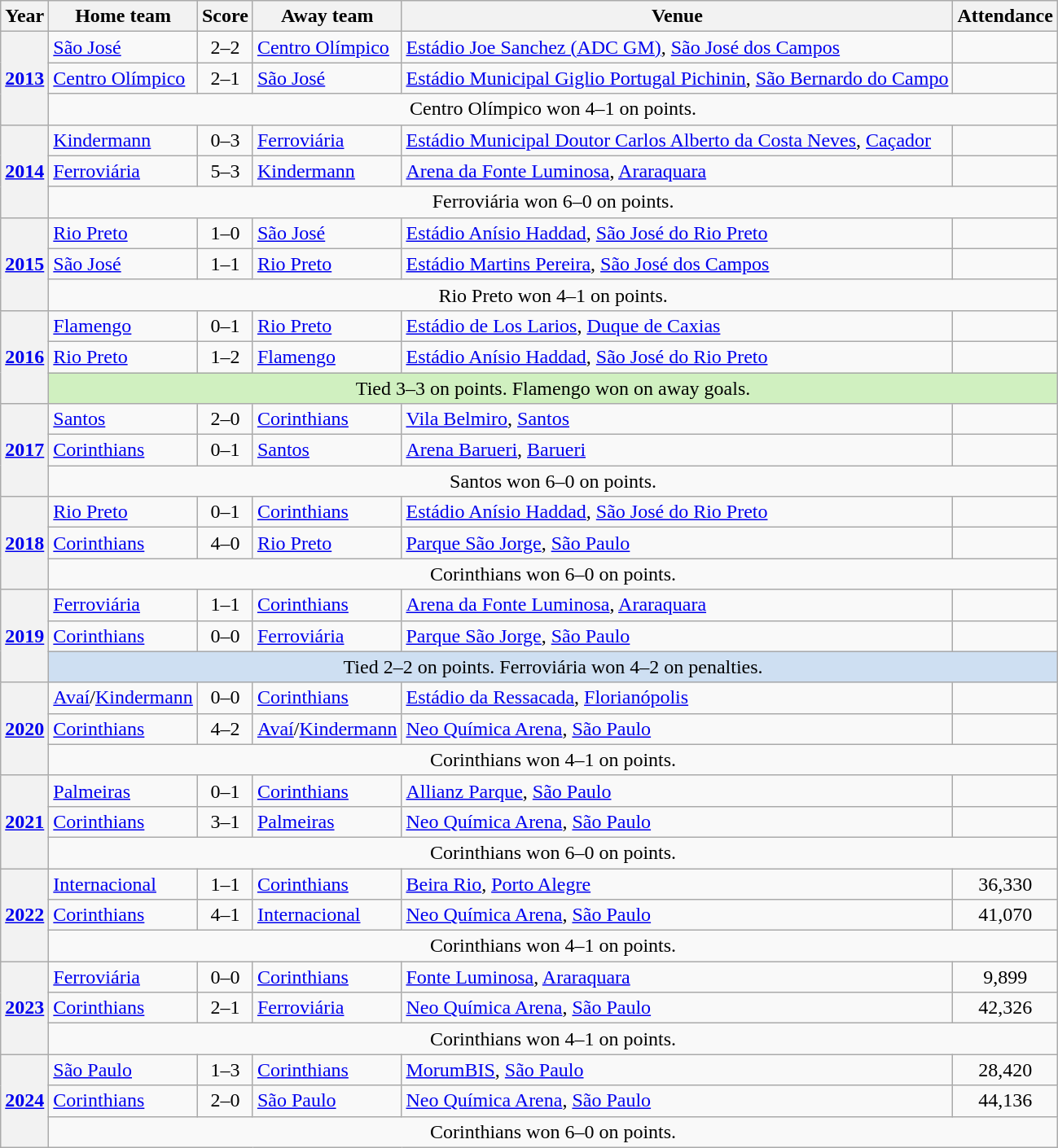<table class="sortable plainrowheaders wikitable">
<tr>
<th scope=col>Year</th>
<th scope=col>Home team</th>
<th scope=col>Score</th>
<th scope=col>Away team</th>
<th scope=col>Venue</th>
<th scope=col>Attendance</th>
</tr>
<tr>
<th scope=row rowspan=3 style=text-align:center><a href='#'>2013</a></th>
<td><a href='#'>São José</a></td>
<td align=center>2–2</td>
<td><a href='#'>Centro Olímpico</a></td>
<td><a href='#'>Estádio Joe Sanchez (ADC GM)</a>, <a href='#'>São José dos Campos</a></td>
<td align=center></td>
</tr>
<tr>
<td><a href='#'>Centro Olímpico</a></td>
<td align=center>2–1</td>
<td><a href='#'>São José</a></td>
<td><a href='#'>Estádio Municipal Giglio Portugal Pichinin</a>, <a href='#'>São Bernardo do Campo</a></td>
<td align=center></td>
</tr>
<tr>
<td colspan=7 align=center>Centro Olímpico won 4–1 on points.</td>
</tr>
<tr>
<th scope=row rowspan=3 style=text-align:center><a href='#'>2014</a></th>
<td><a href='#'>Kindermann</a></td>
<td align=center>0–3</td>
<td><a href='#'>Ferroviária</a></td>
<td><a href='#'>Estádio Municipal Doutor Carlos Alberto da Costa Neves</a>, <a href='#'>Caçador</a></td>
<td align=center></td>
</tr>
<tr>
<td><a href='#'>Ferroviária</a></td>
<td align=center>5–3</td>
<td><a href='#'>Kindermann</a></td>
<td><a href='#'>Arena da Fonte Luminosa</a>, <a href='#'>Araraquara</a></td>
<td align=center></td>
</tr>
<tr>
<td colspan=7 align=center>Ferroviária won 6–0 on points.</td>
</tr>
<tr>
<th scope=row rowspan=3 style=text-align:center><a href='#'>2015</a></th>
<td><a href='#'>Rio Preto</a></td>
<td align=center>1–0</td>
<td><a href='#'>São José</a></td>
<td><a href='#'>Estádio Anísio Haddad</a>, <a href='#'>São José do Rio Preto</a></td>
<td align=center></td>
</tr>
<tr>
<td><a href='#'>São José</a></td>
<td align=center>1–1</td>
<td><a href='#'>Rio Preto</a></td>
<td><a href='#'>Estádio Martins Pereira</a>, <a href='#'>São José dos Campos</a></td>
<td align=center></td>
</tr>
<tr>
<td colspan=7 align=center>Rio Preto won 4–1 on points.</td>
</tr>
<tr>
<th scope=row rowspan=3 style=text-align:center><a href='#'>2016</a></th>
<td><a href='#'>Flamengo</a></td>
<td align=center>0–1</td>
<td><a href='#'>Rio Preto</a></td>
<td><a href='#'>Estádio de Los Larios</a>, <a href='#'>Duque de Caxias</a></td>
<td align=center></td>
</tr>
<tr>
<td><a href='#'>Rio Preto</a></td>
<td align=center>1–2</td>
<td><a href='#'>Flamengo</a></td>
<td><a href='#'>Estádio Anísio Haddad</a>, <a href='#'>São José do Rio Preto</a></td>
<td align=center></td>
</tr>
<tr>
<td colspan=7 align=center bgcolor=D0F0C0>Tied 3–3 on points. Flamengo won on away goals.</td>
</tr>
<tr>
<th scope=row rowspan=3 style=text-align:center><a href='#'>2017</a></th>
<td><a href='#'>Santos</a></td>
<td align=center>2–0</td>
<td><a href='#'>Corinthians</a></td>
<td><a href='#'>Vila Belmiro</a>, <a href='#'>Santos</a></td>
<td align=center></td>
</tr>
<tr>
<td><a href='#'>Corinthians</a></td>
<td align=center>0–1</td>
<td><a href='#'>Santos</a></td>
<td><a href='#'>Arena Barueri</a>, <a href='#'>Barueri</a></td>
<td align=center></td>
</tr>
<tr>
<td colspan=7 align=center>Santos won 6–0 on points.</td>
</tr>
<tr>
<th scope=row rowspan=3 style=text-align:center><a href='#'>2018</a></th>
<td><a href='#'>Rio Preto</a></td>
<td align=center>0–1</td>
<td><a href='#'>Corinthians</a></td>
<td><a href='#'>Estádio Anísio Haddad</a>, <a href='#'>São José do Rio Preto</a></td>
<td align=center></td>
</tr>
<tr>
<td><a href='#'>Corinthians</a></td>
<td align=center>4–0</td>
<td><a href='#'>Rio Preto</a></td>
<td><a href='#'>Parque São Jorge</a>, <a href='#'>São Paulo</a></td>
<td align=center></td>
</tr>
<tr>
<td colspan=7 align=center>Corinthians won 6–0 on points.</td>
</tr>
<tr>
<th scope=row rowspan=3 style=text-align:center><a href='#'>2019</a></th>
<td><a href='#'>Ferroviária</a></td>
<td align=center>1–1</td>
<td><a href='#'>Corinthians</a></td>
<td><a href='#'>Arena da Fonte Luminosa</a>, <a href='#'>Araraquara</a></td>
<td align=center></td>
</tr>
<tr>
<td><a href='#'>Corinthians</a></td>
<td align=center>0–0</td>
<td><a href='#'>Ferroviária</a></td>
<td><a href='#'>Parque São Jorge</a>, <a href='#'>São Paulo</a></td>
<td align=center></td>
</tr>
<tr>
<td colspan=7 align=center bgcolor=cedff2>Tied 2–2 on points. Ferroviária won 4–2 on penalties.</td>
</tr>
<tr>
<th scope=row rowspan=3 style=text-align:center><a href='#'>2020</a></th>
<td><a href='#'>Avaí</a>/<a href='#'>Kindermann</a></td>
<td align=center>0–0</td>
<td><a href='#'>Corinthians</a></td>
<td><a href='#'>Estádio da Ressacada</a>, <a href='#'>Florianópolis</a></td>
<td align=center></td>
</tr>
<tr>
<td><a href='#'>Corinthians</a></td>
<td align=center>4–2</td>
<td><a href='#'>Avaí</a>/<a href='#'>Kindermann</a></td>
<td><a href='#'>Neo Química Arena</a>, <a href='#'>São Paulo</a></td>
<td align=center></td>
</tr>
<tr>
<td colspan=7 align=center>Corinthians won 4–1 on points.</td>
</tr>
<tr>
<th scope=row rowspan=3 style=text-align:center><a href='#'>2021</a></th>
<td><a href='#'>Palmeiras</a></td>
<td align=center>0–1</td>
<td><a href='#'>Corinthians</a></td>
<td><a href='#'>Allianz Parque</a>, <a href='#'>São Paulo</a></td>
<td align=center></td>
</tr>
<tr>
<td><a href='#'>Corinthians</a></td>
<td align=center>3–1</td>
<td><a href='#'>Palmeiras</a></td>
<td><a href='#'>Neo Química Arena</a>, <a href='#'>São Paulo</a></td>
<td align=center></td>
</tr>
<tr>
<td colspan=7 align=center>Corinthians won 6–0 on points.</td>
</tr>
<tr>
<th scope=row rowspan=3 style=text-align:center><a href='#'>2022</a></th>
<td><a href='#'>Internacional</a></td>
<td align=center>1–1</td>
<td><a href='#'>Corinthians</a></td>
<td><a href='#'>Beira Rio</a>, <a href='#'>Porto Alegre</a></td>
<td align=center>36,330</td>
</tr>
<tr>
<td><a href='#'>Corinthians</a></td>
<td align=center>4–1</td>
<td><a href='#'>Internacional</a></td>
<td><a href='#'>Neo Química Arena</a>, <a href='#'>São Paulo</a></td>
<td align=center>41,070</td>
</tr>
<tr>
<td colspan=7 align=center>Corinthians won 4–1 on points.</td>
</tr>
<tr>
<th scope=row rowspan=3 style=text-align:center><a href='#'>2023</a></th>
<td><a href='#'>Ferroviária</a></td>
<td align=center>0–0</td>
<td><a href='#'>Corinthians</a></td>
<td><a href='#'>Fonte Luminosa</a>, <a href='#'>Araraquara</a></td>
<td align=center>9,899</td>
</tr>
<tr>
<td><a href='#'>Corinthians</a></td>
<td align=center>2–1</td>
<td><a href='#'>Ferroviária</a></td>
<td><a href='#'>Neo Química Arena</a>, <a href='#'>São Paulo</a></td>
<td align=center>42,326</td>
</tr>
<tr>
<td colspan=7 align=center>Corinthians won 4–1 on points.</td>
</tr>
<tr>
<th scope=row rowspan=3 style=text-align:center><a href='#'>2024</a></th>
<td><a href='#'>São Paulo</a></td>
<td align=center>1–3</td>
<td><a href='#'>Corinthians</a></td>
<td><a href='#'>MorumBIS</a>, <a href='#'>São Paulo</a></td>
<td align=center>28,420</td>
</tr>
<tr>
<td><a href='#'>Corinthians</a></td>
<td align=center>2–0</td>
<td><a href='#'>São Paulo</a></td>
<td><a href='#'>Neo Química Arena</a>, <a href='#'>São Paulo</a></td>
<td align=center>44,136</td>
</tr>
<tr>
<td colspan=7 align=center>Corinthians won 6–0 on points.</td>
</tr>
</table>
